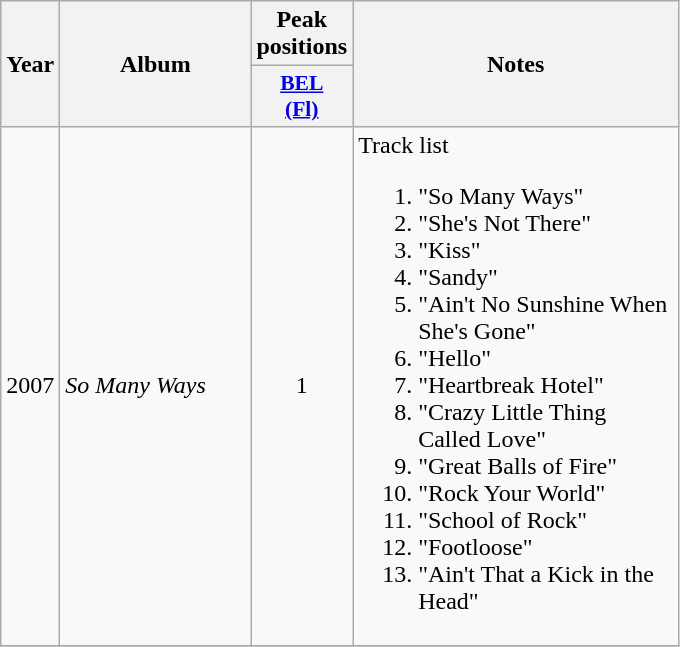<table class="wikitable">
<tr>
<th align="center" rowspan="2" width="10">Year</th>
<th align="center" rowspan="2" width="120">Album</th>
<th align="center" colspan="1" width="20">Peak positions</th>
<th align="center" rowspan="2" width="210">Notes</th>
</tr>
<tr>
<th scope="col" style="width:3em;font-size:90%;"><a href='#'>BEL <br> (Fl)</a><br></th>
</tr>
<tr>
<td style="text-align:center;">2007</td>
<td><em>So Many Ways</em></td>
<td style="text-align:center;">1</td>
<td>Track list<br><ol><li>"So Many Ways"</li><li>"She's Not There"</li><li>"Kiss"</li><li>"Sandy"</li><li>"Ain't No Sunshine When She's Gone"</li><li>"Hello"</li><li>"Heartbreak Hotel"</li><li>"Crazy Little Thing Called Love"</li><li>"Great Balls of Fire"</li><li>"Rock Your World"</li><li>"School of Rock"</li><li>"Footloose"</li><li>"Ain't That a Kick in the Head"</li></ol></td>
</tr>
<tr>
</tr>
</table>
